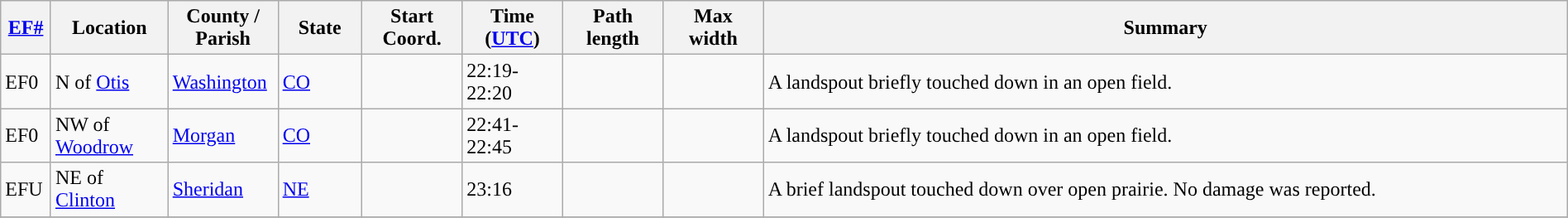<table class="wikitable sortable" style="width:100%;">
<tr>
<th scope="col"  style="width:3%; text-align:center;"><a href='#'>EF#</a></th>
<th scope="col"  style="width:7%; text-align:center;" class="unsortable">Location</th>
<th scope="col"  style="width:6%; text-align:center;" class="unsortable">County / Parish</th>
<th scope="col"  style="width:5%; text-align:center;">State</th>
<th scope="col"  style="width:6%; text-align:center;">Start Coord.</th>
<th scope="col"  style="width:6%; text-align:center;">Time (<a href='#'>UTC</a>)</th>
<th scope="col"  style="width:6%; text-align:center;">Path length</th>
<th scope="col"  style="width:6%; text-align:center;">Max width</th>
<th scope="col" class="unsortable" style="width:48%; text-align:center;">Summary</th>
</tr>
<tr>
<td>EF0</td>
<td>N of <a href='#'>Otis</a></td>
<td><a href='#'>Washington</a></td>
<td><a href='#'>CO</a></td>
<td></td>
<td>22:19-22:20</td>
<td></td>
<td></td>
<td>A landspout briefly touched down in an open field.</td>
</tr>
<tr>
<td>EF0</td>
<td>NW of <a href='#'>Woodrow</a></td>
<td><a href='#'>Morgan</a></td>
<td><a href='#'>CO</a></td>
<td></td>
<td>22:41-22:45</td>
<td></td>
<td></td>
<td>A landspout briefly touched down in an open field.</td>
</tr>
<tr>
<td>EFU</td>
<td>NE of <a href='#'>Clinton</a></td>
<td><a href='#'>Sheridan</a></td>
<td><a href='#'>NE</a></td>
<td></td>
<td>23:16</td>
<td></td>
<td></td>
<td>A brief landspout touched down over open prairie. No damage was reported.</td>
</tr>
<tr>
</tr>
</table>
